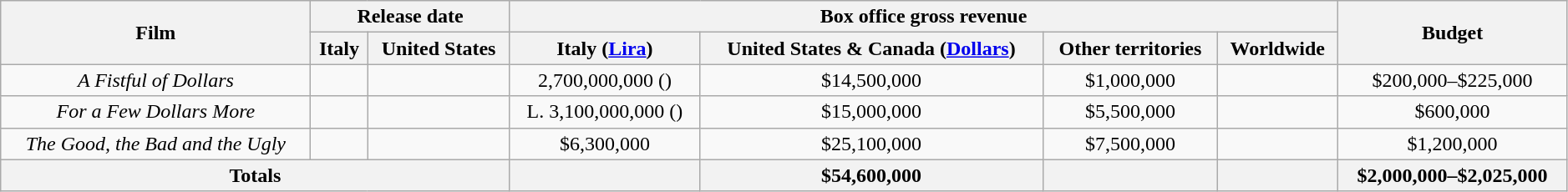<table class="wikitable" width="99%" border="1" style="text-align: center;">
<tr>
<th rowspan="2">Film</th>
<th colspan="2">Release date</th>
<th colspan="4">Box office gross revenue</th>
<th rowspan="2">Budget</th>
</tr>
<tr>
<th>Italy</th>
<th>United States</th>
<th>Italy (<a href='#'>Lira</a>)</th>
<th>United States & Canada (<a href='#'>Dollars</a>)</th>
<th>Other territories</th>
<th>Worldwide</th>
</tr>
<tr>
<td><em>A Fistful of Dollars</em></td>
<td></td>
<td></td>
<td>2,700,000,000 ()</td>
<td>$14,500,000</td>
<td>$1,000,000</td>
<td></td>
<td>$200,000–$225,000</td>
</tr>
<tr>
<td><em>For a Few Dollars More</em></td>
<td></td>
<td></td>
<td>L. 3,100,000,000 ()</td>
<td>$15,000,000</td>
<td>$5,500,000</td>
<td></td>
<td>$600,000</td>
</tr>
<tr>
<td><em>The Good, the Bad and the Ugly</em></td>
<td></td>
<td></td>
<td>$6,300,000</td>
<td>$25,100,000</td>
<td>$7,500,000</td>
<td></td>
<td>$1,200,000</td>
</tr>
<tr>
<th colspan="3">Totals</th>
<th></th>
<th>$54,600,000</th>
<th></th>
<th></th>
<th>$2,000,000–$2,025,000</th>
</tr>
</table>
